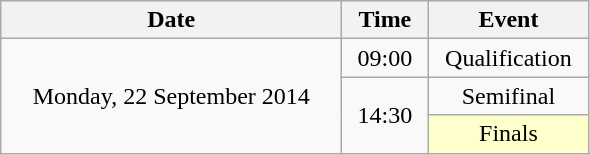<table class = "wikitable" style="text-align:center;">
<tr>
<th width=220>Date</th>
<th width=50>Time</th>
<th width=100>Event</th>
</tr>
<tr>
<td rowspan=3>Monday, 22 September 2014</td>
<td>09:00</td>
<td>Qualification</td>
</tr>
<tr>
<td rowspan=2>14:30</td>
<td>Semifinal</td>
</tr>
<tr>
<td bgcolor=ffffcc>Finals</td>
</tr>
</table>
